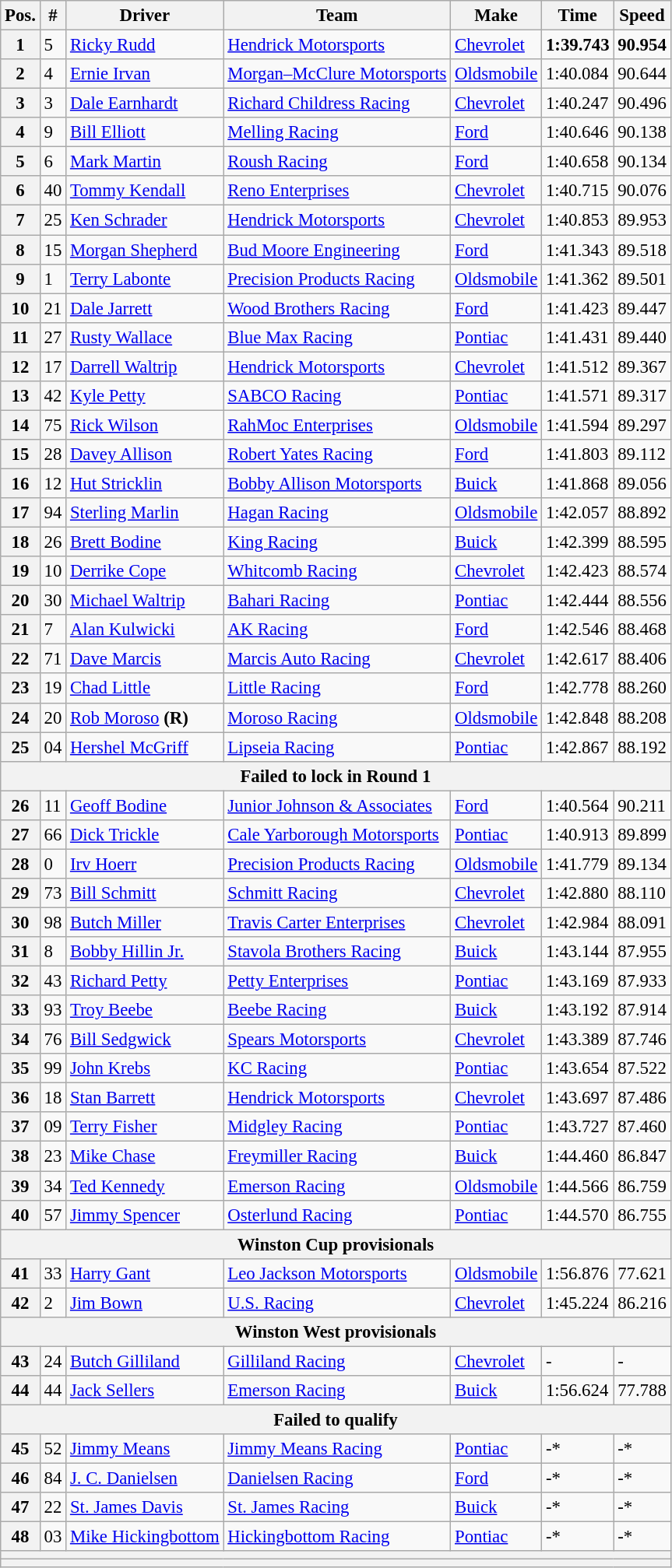<table class="wikitable" style="font-size:95%">
<tr>
<th>Pos.</th>
<th>#</th>
<th>Driver</th>
<th>Team</th>
<th>Make</th>
<th>Time</th>
<th>Speed</th>
</tr>
<tr>
<th>1</th>
<td>5</td>
<td><a href='#'>Ricky Rudd</a></td>
<td><a href='#'>Hendrick Motorsports</a></td>
<td><a href='#'>Chevrolet</a></td>
<td><strong>1:39.743</strong></td>
<td><strong>90.954</strong></td>
</tr>
<tr>
<th>2</th>
<td>4</td>
<td><a href='#'>Ernie Irvan</a></td>
<td><a href='#'>Morgan–McClure Motorsports</a></td>
<td><a href='#'>Oldsmobile</a></td>
<td>1:40.084</td>
<td>90.644</td>
</tr>
<tr>
<th>3</th>
<td>3</td>
<td><a href='#'>Dale Earnhardt</a></td>
<td><a href='#'>Richard Childress Racing</a></td>
<td><a href='#'>Chevrolet</a></td>
<td>1:40.247</td>
<td>90.496</td>
</tr>
<tr>
<th>4</th>
<td>9</td>
<td><a href='#'>Bill Elliott</a></td>
<td><a href='#'>Melling Racing</a></td>
<td><a href='#'>Ford</a></td>
<td>1:40.646</td>
<td>90.138</td>
</tr>
<tr>
<th>5</th>
<td>6</td>
<td><a href='#'>Mark Martin</a></td>
<td><a href='#'>Roush Racing</a></td>
<td><a href='#'>Ford</a></td>
<td>1:40.658</td>
<td>90.134</td>
</tr>
<tr>
<th>6</th>
<td>40</td>
<td><a href='#'>Tommy Kendall</a></td>
<td><a href='#'>Reno Enterprises</a></td>
<td><a href='#'>Chevrolet</a></td>
<td>1:40.715</td>
<td>90.076</td>
</tr>
<tr>
<th>7</th>
<td>25</td>
<td><a href='#'>Ken Schrader</a></td>
<td><a href='#'>Hendrick Motorsports</a></td>
<td><a href='#'>Chevrolet</a></td>
<td>1:40.853</td>
<td>89.953</td>
</tr>
<tr>
<th>8</th>
<td>15</td>
<td><a href='#'>Morgan Shepherd</a></td>
<td><a href='#'>Bud Moore Engineering</a></td>
<td><a href='#'>Ford</a></td>
<td>1:41.343</td>
<td>89.518</td>
</tr>
<tr>
<th>9</th>
<td>1</td>
<td><a href='#'>Terry Labonte</a></td>
<td><a href='#'>Precision Products Racing</a></td>
<td><a href='#'>Oldsmobile</a></td>
<td>1:41.362</td>
<td>89.501</td>
</tr>
<tr>
<th>10</th>
<td>21</td>
<td><a href='#'>Dale Jarrett</a></td>
<td><a href='#'>Wood Brothers Racing</a></td>
<td><a href='#'>Ford</a></td>
<td>1:41.423</td>
<td>89.447</td>
</tr>
<tr>
<th>11</th>
<td>27</td>
<td><a href='#'>Rusty Wallace</a></td>
<td><a href='#'>Blue Max Racing</a></td>
<td><a href='#'>Pontiac</a></td>
<td>1:41.431</td>
<td>89.440</td>
</tr>
<tr>
<th>12</th>
<td>17</td>
<td><a href='#'>Darrell Waltrip</a></td>
<td><a href='#'>Hendrick Motorsports</a></td>
<td><a href='#'>Chevrolet</a></td>
<td>1:41.512</td>
<td>89.367</td>
</tr>
<tr>
<th>13</th>
<td>42</td>
<td><a href='#'>Kyle Petty</a></td>
<td><a href='#'>SABCO Racing</a></td>
<td><a href='#'>Pontiac</a></td>
<td>1:41.571</td>
<td>89.317</td>
</tr>
<tr>
<th>14</th>
<td>75</td>
<td><a href='#'>Rick Wilson</a></td>
<td><a href='#'>RahMoc Enterprises</a></td>
<td><a href='#'>Oldsmobile</a></td>
<td>1:41.594</td>
<td>89.297</td>
</tr>
<tr>
<th>15</th>
<td>28</td>
<td><a href='#'>Davey Allison</a></td>
<td><a href='#'>Robert Yates Racing</a></td>
<td><a href='#'>Ford</a></td>
<td>1:41.803</td>
<td>89.112</td>
</tr>
<tr>
<th>16</th>
<td>12</td>
<td><a href='#'>Hut Stricklin</a></td>
<td><a href='#'>Bobby Allison Motorsports</a></td>
<td><a href='#'>Buick</a></td>
<td>1:41.868</td>
<td>89.056</td>
</tr>
<tr>
<th>17</th>
<td>94</td>
<td><a href='#'>Sterling Marlin</a></td>
<td><a href='#'>Hagan Racing</a></td>
<td><a href='#'>Oldsmobile</a></td>
<td>1:42.057</td>
<td>88.892</td>
</tr>
<tr>
<th>18</th>
<td>26</td>
<td><a href='#'>Brett Bodine</a></td>
<td><a href='#'>King Racing</a></td>
<td><a href='#'>Buick</a></td>
<td>1:42.399</td>
<td>88.595</td>
</tr>
<tr>
<th>19</th>
<td>10</td>
<td><a href='#'>Derrike Cope</a></td>
<td><a href='#'>Whitcomb Racing</a></td>
<td><a href='#'>Chevrolet</a></td>
<td>1:42.423</td>
<td>88.574</td>
</tr>
<tr>
<th>20</th>
<td>30</td>
<td><a href='#'>Michael Waltrip</a></td>
<td><a href='#'>Bahari Racing</a></td>
<td><a href='#'>Pontiac</a></td>
<td>1:42.444</td>
<td>88.556</td>
</tr>
<tr>
<th>21</th>
<td>7</td>
<td><a href='#'>Alan Kulwicki</a></td>
<td><a href='#'>AK Racing</a></td>
<td><a href='#'>Ford</a></td>
<td>1:42.546</td>
<td>88.468</td>
</tr>
<tr>
<th>22</th>
<td>71</td>
<td><a href='#'>Dave Marcis</a></td>
<td><a href='#'>Marcis Auto Racing</a></td>
<td><a href='#'>Chevrolet</a></td>
<td>1:42.617</td>
<td>88.406</td>
</tr>
<tr>
<th>23</th>
<td>19</td>
<td><a href='#'>Chad Little</a></td>
<td><a href='#'>Little Racing</a></td>
<td><a href='#'>Ford</a></td>
<td>1:42.778</td>
<td>88.260</td>
</tr>
<tr>
<th>24</th>
<td>20</td>
<td><a href='#'>Rob Moroso</a> <strong>(R)</strong></td>
<td><a href='#'>Moroso Racing</a></td>
<td><a href='#'>Oldsmobile</a></td>
<td>1:42.848</td>
<td>88.208</td>
</tr>
<tr>
<th>25</th>
<td>04</td>
<td><a href='#'>Hershel McGriff</a></td>
<td><a href='#'>Lipseia Racing</a></td>
<td><a href='#'>Pontiac</a></td>
<td>1:42.867</td>
<td>88.192</td>
</tr>
<tr>
<th colspan="7">Failed to lock in Round 1</th>
</tr>
<tr>
<th>26</th>
<td>11</td>
<td><a href='#'>Geoff Bodine</a></td>
<td><a href='#'>Junior Johnson & Associates</a></td>
<td><a href='#'>Ford</a></td>
<td>1:40.564</td>
<td>90.211</td>
</tr>
<tr>
<th>27</th>
<td>66</td>
<td><a href='#'>Dick Trickle</a></td>
<td><a href='#'>Cale Yarborough Motorsports</a></td>
<td><a href='#'>Pontiac</a></td>
<td>1:40.913</td>
<td>89.899</td>
</tr>
<tr>
<th>28</th>
<td>0</td>
<td><a href='#'>Irv Hoerr</a></td>
<td><a href='#'>Precision Products Racing</a></td>
<td><a href='#'>Oldsmobile</a></td>
<td>1:41.779</td>
<td>89.134</td>
</tr>
<tr>
<th>29</th>
<td>73</td>
<td><a href='#'>Bill Schmitt</a></td>
<td><a href='#'>Schmitt Racing</a></td>
<td><a href='#'>Chevrolet</a></td>
<td>1:42.880</td>
<td>88.110</td>
</tr>
<tr>
<th>30</th>
<td>98</td>
<td><a href='#'>Butch Miller</a></td>
<td><a href='#'>Travis Carter Enterprises</a></td>
<td><a href='#'>Chevrolet</a></td>
<td>1:42.984</td>
<td>88.091</td>
</tr>
<tr>
<th>31</th>
<td>8</td>
<td><a href='#'>Bobby Hillin Jr.</a></td>
<td><a href='#'>Stavola Brothers Racing</a></td>
<td><a href='#'>Buick</a></td>
<td>1:43.144</td>
<td>87.955</td>
</tr>
<tr>
<th>32</th>
<td>43</td>
<td><a href='#'>Richard Petty</a></td>
<td><a href='#'>Petty Enterprises</a></td>
<td><a href='#'>Pontiac</a></td>
<td>1:43.169</td>
<td>87.933</td>
</tr>
<tr>
<th>33</th>
<td>93</td>
<td><a href='#'>Troy Beebe</a></td>
<td><a href='#'>Beebe Racing</a></td>
<td><a href='#'>Buick</a></td>
<td>1:43.192</td>
<td>87.914</td>
</tr>
<tr>
<th>34</th>
<td>76</td>
<td><a href='#'>Bill Sedgwick</a></td>
<td><a href='#'>Spears Motorsports</a></td>
<td><a href='#'>Chevrolet</a></td>
<td>1:43.389</td>
<td>87.746</td>
</tr>
<tr>
<th>35</th>
<td>99</td>
<td><a href='#'>John Krebs</a></td>
<td><a href='#'>KC Racing</a></td>
<td><a href='#'>Pontiac</a></td>
<td>1:43.654</td>
<td>87.522</td>
</tr>
<tr>
<th>36</th>
<td>18</td>
<td><a href='#'>Stan Barrett</a></td>
<td><a href='#'>Hendrick Motorsports</a></td>
<td><a href='#'>Chevrolet</a></td>
<td>1:43.697</td>
<td>87.486</td>
</tr>
<tr>
<th>37</th>
<td>09</td>
<td><a href='#'>Terry Fisher</a></td>
<td><a href='#'>Midgley Racing</a></td>
<td><a href='#'>Pontiac</a></td>
<td>1:43.727</td>
<td>87.460</td>
</tr>
<tr>
<th>38</th>
<td>23</td>
<td><a href='#'>Mike Chase</a></td>
<td><a href='#'>Freymiller Racing</a></td>
<td><a href='#'>Buick</a></td>
<td>1:44.460</td>
<td>86.847</td>
</tr>
<tr>
<th>39</th>
<td>34</td>
<td><a href='#'>Ted Kennedy</a></td>
<td><a href='#'>Emerson Racing</a></td>
<td><a href='#'>Oldsmobile</a></td>
<td>1:44.566</td>
<td>86.759</td>
</tr>
<tr>
<th>40</th>
<td>57</td>
<td><a href='#'>Jimmy Spencer</a></td>
<td><a href='#'>Osterlund Racing</a></td>
<td><a href='#'>Pontiac</a></td>
<td>1:44.570</td>
<td>86.755</td>
</tr>
<tr>
<th colspan="7">Winston Cup provisionals</th>
</tr>
<tr>
<th>41</th>
<td>33</td>
<td><a href='#'>Harry Gant</a></td>
<td><a href='#'>Leo Jackson Motorsports</a></td>
<td><a href='#'>Oldsmobile</a></td>
<td>1:56.876</td>
<td>77.621</td>
</tr>
<tr>
<th>42</th>
<td>2</td>
<td><a href='#'>Jim Bown</a></td>
<td><a href='#'>U.S. Racing</a></td>
<td><a href='#'>Chevrolet</a></td>
<td>1:45.224</td>
<td>86.216</td>
</tr>
<tr>
<th colspan="7">Winston West provisionals</th>
</tr>
<tr>
<th>43</th>
<td>24</td>
<td><a href='#'>Butch Gilliland</a></td>
<td><a href='#'>Gilliland Racing</a></td>
<td><a href='#'>Chevrolet</a></td>
<td>-</td>
<td>-</td>
</tr>
<tr>
<th>44</th>
<td>44</td>
<td><a href='#'>Jack Sellers</a></td>
<td><a href='#'>Emerson Racing</a></td>
<td><a href='#'>Buick</a></td>
<td>1:56.624</td>
<td>77.788</td>
</tr>
<tr>
<th colspan="7">Failed to qualify</th>
</tr>
<tr>
<th>45</th>
<td>52</td>
<td><a href='#'>Jimmy Means</a></td>
<td><a href='#'>Jimmy Means Racing</a></td>
<td><a href='#'>Pontiac</a></td>
<td>-*</td>
<td>-*</td>
</tr>
<tr>
<th>46</th>
<td>84</td>
<td><a href='#'>J. C. Danielsen</a></td>
<td><a href='#'>Danielsen Racing</a></td>
<td><a href='#'>Ford</a></td>
<td>-*</td>
<td>-*</td>
</tr>
<tr>
<th>47</th>
<td>22</td>
<td><a href='#'>St. James Davis</a></td>
<td><a href='#'>St. James Racing</a></td>
<td><a href='#'>Buick</a></td>
<td>-*</td>
<td>-*</td>
</tr>
<tr>
<th>48</th>
<td>03</td>
<td><a href='#'>Mike Hickingbottom</a></td>
<td><a href='#'>Hickingbottom Racing</a></td>
<td><a href='#'>Pontiac</a></td>
<td>-*</td>
<td>-*</td>
</tr>
<tr>
<th colspan="7"></th>
</tr>
<tr>
<th colspan="7"></th>
</tr>
</table>
